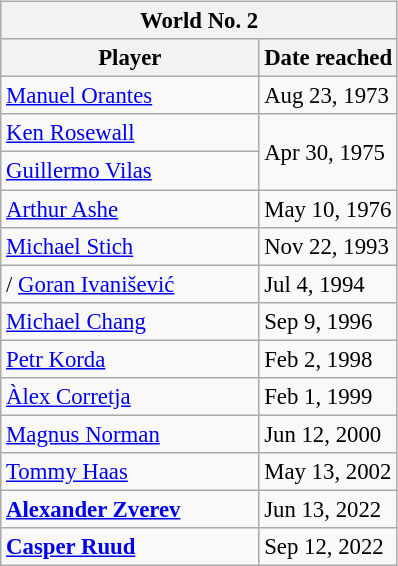<table class="wikitable nowrap" style="display:inline-table; font-size:95%">
<tr>
<th colspan="2">World No. 2</th>
</tr>
<tr>
<th width=165>Player</th>
<th>Date reached</th>
</tr>
<tr>
<td> <a href='#'>Manuel Orantes</a></td>
<td>Aug 23, 1973</td>
</tr>
<tr>
<td> <a href='#'>Ken Rosewall</a></td>
<td rowspan=2>Apr 30, 1975</td>
</tr>
<tr>
<td> <a href='#'>Guillermo Vilas</a></td>
</tr>
<tr>
<td> <a href='#'>Arthur Ashe</a></td>
<td>May 10, 1976</td>
</tr>
<tr>
<td> <a href='#'>Michael Stich</a></td>
<td>Nov 22, 1993</td>
</tr>
<tr>
<td>/ <a href='#'>Goran Ivanišević</a></td>
<td>Jul 4, 1994</td>
</tr>
<tr>
<td> <a href='#'>Michael Chang</a></td>
<td>Sep 9, 1996</td>
</tr>
<tr>
<td> <a href='#'>Petr Korda</a></td>
<td>Feb 2, 1998</td>
</tr>
<tr>
<td> <a href='#'>Àlex Corretja</a></td>
<td>Feb 1, 1999</td>
</tr>
<tr>
<td> <a href='#'>Magnus Norman</a></td>
<td>Jun 12, 2000</td>
</tr>
<tr>
<td> <a href='#'>Tommy Haas</a></td>
<td>May 13, 2002</td>
</tr>
<tr>
<td> <strong><a href='#'>Alexander Zverev</a></strong></td>
<td>Jun 13, 2022</td>
</tr>
<tr>
<td> <strong><a href='#'>Casper Ruud</a></strong></td>
<td>Sep 12, 2022</td>
</tr>
</table>
